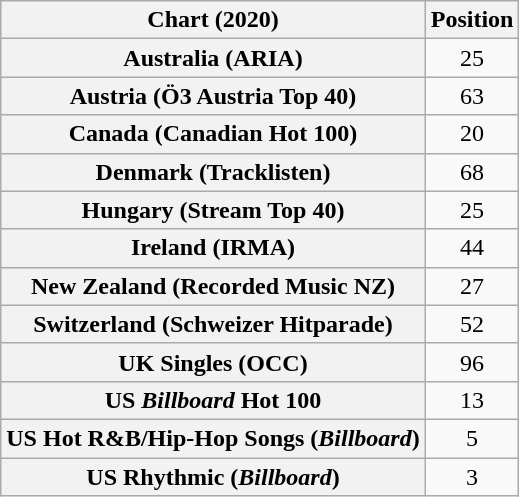<table class="wikitable sortable plainrowheaders" style="text-align:center">
<tr>
<th scope="col">Chart (2020)</th>
<th scope="col">Position</th>
</tr>
<tr>
<th scope="row">Australia (ARIA)</th>
<td>25</td>
</tr>
<tr>
<th scope="row">Austria (Ö3 Austria Top 40)</th>
<td>63</td>
</tr>
<tr>
<th scope="row">Canada (Canadian Hot 100)</th>
<td>20</td>
</tr>
<tr>
<th scope="row">Denmark (Tracklisten)</th>
<td>68</td>
</tr>
<tr>
<th scope="row">Hungary (Stream Top 40)</th>
<td>25</td>
</tr>
<tr>
<th scope="row">Ireland (IRMA)</th>
<td>44</td>
</tr>
<tr>
<th scope="row">New Zealand (Recorded Music NZ)</th>
<td>27</td>
</tr>
<tr>
<th scope="row">Switzerland (Schweizer Hitparade)</th>
<td>52</td>
</tr>
<tr>
<th scope="row">UK Singles (OCC)</th>
<td>96</td>
</tr>
<tr>
<th scope="row">US <em>Billboard</em> Hot 100</th>
<td>13</td>
</tr>
<tr>
<th scope="row">US Hot R&B/Hip-Hop Songs (<em>Billboard</em>)</th>
<td>5</td>
</tr>
<tr>
<th scope="row">US Rhythmic (<em>Billboard</em>)</th>
<td>3</td>
</tr>
</table>
